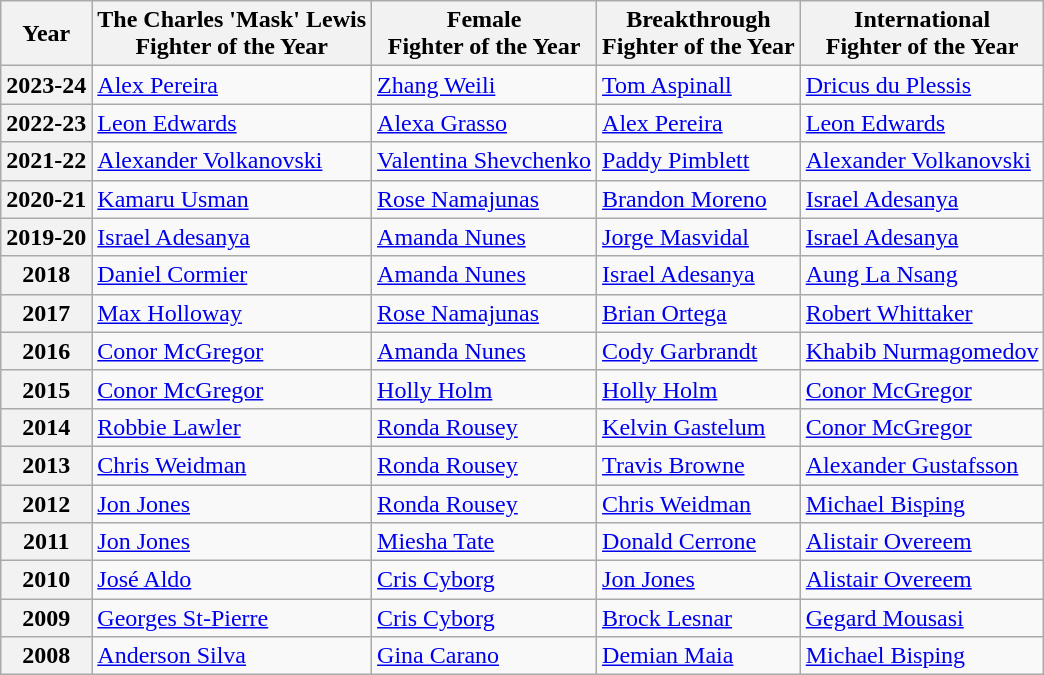<table class="wikitable">
<tr>
<th>Year</th>
<th>The Charles 'Mask' Lewis<br>Fighter of the Year</th>
<th>Female<br>Fighter of the Year</th>
<th>Breakthrough<br>Fighter of the Year</th>
<th>International<br>Fighter of the Year</th>
</tr>
<tr>
<th>2023-24</th>
<td> <a href='#'>Alex Pereira</a></td>
<td> <a href='#'>Zhang Weili</a></td>
<td> <a href='#'>Tom Aspinall</a></td>
<td> <a href='#'>Dricus du Plessis</a></td>
</tr>
<tr>
<th>2022-23</th>
<td> <a href='#'>Leon Edwards</a></td>
<td> <a href='#'>Alexa Grasso</a></td>
<td> <a href='#'>Alex Pereira</a></td>
<td> <a href='#'>Leon Edwards</a></td>
</tr>
<tr>
<th>2021-22</th>
<td> <a href='#'>Alexander Volkanovski</a></td>
<td> <a href='#'>Valentina Shevchenko</a></td>
<td> <a href='#'>Paddy Pimblett</a></td>
<td> <a href='#'>Alexander Volkanovski</a></td>
</tr>
<tr>
<th>2020-21</th>
<td> <a href='#'>Kamaru Usman</a></td>
<td> <a href='#'>Rose Namajunas</a></td>
<td> <a href='#'>Brandon Moreno</a></td>
<td> <a href='#'>Israel Adesanya</a></td>
</tr>
<tr>
<th>2019-20</th>
<td> <a href='#'>Israel Adesanya</a></td>
<td> <a href='#'>Amanda Nunes</a></td>
<td> <a href='#'>Jorge Masvidal</a></td>
<td> <a href='#'>Israel Adesanya</a></td>
</tr>
<tr>
<th>2018</th>
<td> <a href='#'>Daniel Cormier</a></td>
<td> <a href='#'>Amanda Nunes</a></td>
<td> <a href='#'>Israel Adesanya</a></td>
<td> <a href='#'>Aung La Nsang</a></td>
</tr>
<tr>
<th>2017</th>
<td> <a href='#'>Max Holloway</a></td>
<td> <a href='#'>Rose Namajunas</a></td>
<td> <a href='#'>Brian Ortega</a></td>
<td> <a href='#'>Robert Whittaker</a></td>
</tr>
<tr>
<th>2016</th>
<td> <a href='#'>Conor McGregor</a></td>
<td> <a href='#'>Amanda Nunes</a></td>
<td> <a href='#'>Cody Garbrandt</a></td>
<td> <a href='#'>Khabib Nurmagomedov</a></td>
</tr>
<tr>
<th>2015</th>
<td> <a href='#'>Conor McGregor</a></td>
<td> <a href='#'>Holly Holm</a></td>
<td> <a href='#'>Holly Holm</a></td>
<td> <a href='#'>Conor McGregor</a></td>
</tr>
<tr>
<th>2014</th>
<td> <a href='#'>Robbie Lawler</a></td>
<td> <a href='#'>Ronda Rousey</a></td>
<td> <a href='#'>Kelvin Gastelum</a></td>
<td> <a href='#'>Conor McGregor</a></td>
</tr>
<tr>
<th>2013</th>
<td> <a href='#'>Chris Weidman</a></td>
<td> <a href='#'>Ronda Rousey</a></td>
<td> <a href='#'>Travis Browne</a></td>
<td> <a href='#'>Alexander Gustafsson</a></td>
</tr>
<tr>
<th>2012</th>
<td> <a href='#'>Jon Jones</a></td>
<td> <a href='#'>Ronda Rousey</a></td>
<td> <a href='#'>Chris Weidman</a></td>
<td> <a href='#'>Michael Bisping</a></td>
</tr>
<tr>
<th>2011</th>
<td> <a href='#'>Jon Jones</a></td>
<td> <a href='#'>Miesha Tate</a></td>
<td> <a href='#'>Donald Cerrone</a></td>
<td> <a href='#'>Alistair Overeem</a></td>
</tr>
<tr>
<th>2010</th>
<td> <a href='#'>José Aldo</a></td>
<td> <a href='#'>Cris Cyborg</a></td>
<td> <a href='#'>Jon Jones</a></td>
<td> <a href='#'>Alistair Overeem</a></td>
</tr>
<tr>
<th>2009</th>
<td> <a href='#'>Georges St-Pierre</a></td>
<td> <a href='#'>Cris Cyborg</a></td>
<td> <a href='#'>Brock Lesnar</a></td>
<td> <a href='#'>Gegard Mousasi</a></td>
</tr>
<tr>
<th>2008</th>
<td> <a href='#'>Anderson Silva</a></td>
<td> <a href='#'>Gina Carano</a></td>
<td> <a href='#'>Demian Maia</a></td>
<td> <a href='#'>Michael Bisping</a></td>
</tr>
</table>
